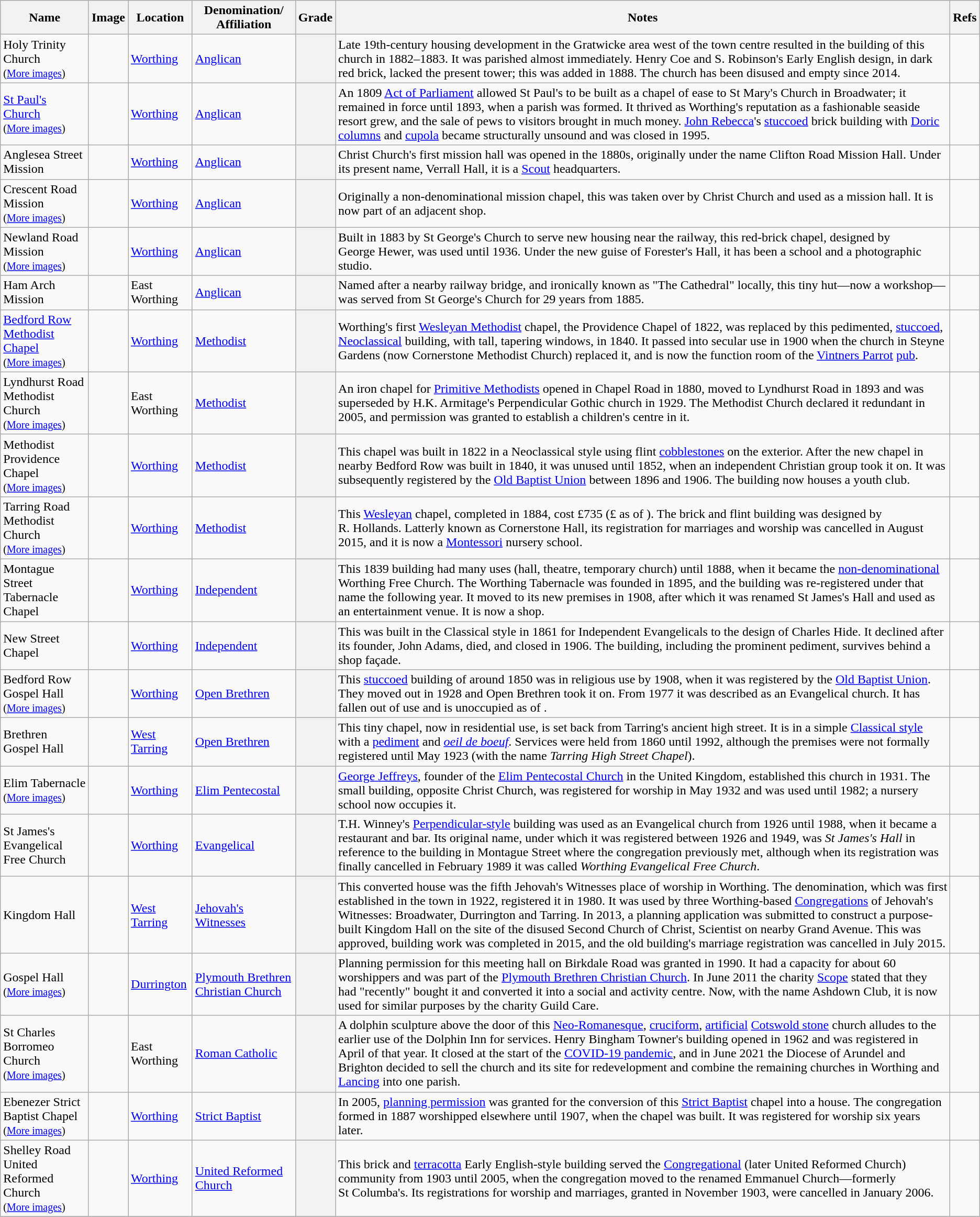<table class="wikitable sortable">
<tr>
<th align="center">Name</th>
<th align="center" class="unsortable">Image</th>
<th align="center">Location</th>
<th align="center">Denomination/<br>Affiliation</th>
<th align="center">Grade</th>
<th align="center" class="unsortable">Notes</th>
<th align="center" class="unsortable">Refs</th>
</tr>
<tr>
<td>Holy Trinity Church<br><small>(<a href='#'>More images</a>)</small></td>
<td></td>
<td><a href='#'>Worthing</a><br></td>
<td><a href='#'>Anglican</a></td>
<th></th>
<td>Late 19th-century housing development in the Gratwicke area west of the town centre resulted in the building of this church in 1882–1883.  It was parished almost immediately.  Henry Coe and S. Robinson's Early English design, in dark red brick, lacked the present tower; this was added in 1888.  The church has been disused and empty since 2014.</td>
<td><br><br><br></td>
</tr>
<tr>
<td><a href='#'>St Paul's Church</a><br><small>(<a href='#'>More images</a>)</small></td>
<td></td>
<td><a href='#'>Worthing</a><br></td>
<td><a href='#'>Anglican</a></td>
<th></th>
<td>An 1809 <a href='#'>Act of Parliament</a> allowed St Paul's to be built as a chapel of ease to St Mary's Church in Broadwater; it remained in force until 1893, when a parish was formed.  It thrived as Worthing's reputation as a fashionable seaside resort grew, and the sale of pews to visitors brought in much money.  <a href='#'>John&nbsp;Rebecca</a>'s <a href='#'>stuccoed</a> brick building with <a href='#'>Doric columns</a> and <a href='#'>cupola</a> became structurally unsound and was closed in 1995.</td>
<td><br><br></td>
</tr>
<tr>
<td>Anglesea Street Mission</td>
<td></td>
<td><a href='#'>Worthing</a><br></td>
<td><a href='#'>Anglican</a></td>
<th align="center"></th>
<td>Christ Church's first mission hall was opened in the 1880s, originally under the name Clifton Road Mission Hall.  Under its present name, Verrall Hall, it is a <a href='#'>Scout</a> headquarters.</td>
<td><br></td>
</tr>
<tr>
<td>Crescent Road Mission<br><small>(<a href='#'>More images</a>)</small></td>
<td></td>
<td><a href='#'>Worthing</a><br></td>
<td><a href='#'>Anglican</a></td>
<th align="center"></th>
<td>Originally a non-denominational mission chapel, this was taken over by Christ Church and used as a mission hall.  It is now part of an adjacent shop.</td>
<td></td>
</tr>
<tr>
<td>Newland Road Mission<br><small>(<a href='#'>More images</a>)</small></td>
<td></td>
<td><a href='#'>Worthing</a><br></td>
<td><a href='#'>Anglican</a></td>
<th align="center"></th>
<td>Built in 1883 by St George's Church to serve new housing near the railway, this red-brick chapel, designed by George Hewer, was used until 1936.  Under the new guise of Forester's Hall, it has been a school and a photographic studio.</td>
<td><br></td>
</tr>
<tr>
<td>Ham Arch Mission</td>
<td></td>
<td>East Worthing<br></td>
<td><a href='#'>Anglican</a></td>
<th align="center"></th>
<td>Named after a nearby railway bridge, and ironically known as "The Cathedral" locally, this tiny hut—now a workshop—was served from St George's Church for 29 years from 1885.</td>
<td><br></td>
</tr>
<tr>
<td><a href='#'>Bedford Row Methodist Chapel</a><br><small>(<a href='#'>More images</a>)</small></td>
<td></td>
<td><a href='#'>Worthing</a><br></td>
<td><a href='#'>Methodist</a></td>
<th></th>
<td>Worthing's first <a href='#'>Wesleyan Methodist</a> chapel, the Providence Chapel of 1822, was replaced by this pedimented, <a href='#'>stuccoed</a>, <a href='#'>Neoclassical</a> building, with tall, tapering windows, in 1840.  It passed into secular use in 1900 when the church in Steyne Gardens (now Cornerstone Methodist Church) replaced it, and is now the function room of the <a href='#'>Vintners&nbsp;Parrot</a> <a href='#'>pub</a>.</td>
<td><br><br></td>
</tr>
<tr>
<td>Lyndhurst Road Methodist Church<br><small>(<a href='#'>More images</a>)</small></td>
<td></td>
<td>East Worthing<br></td>
<td><a href='#'>Methodist</a></td>
<th align="center"></th>
<td>An iron chapel for <a href='#'>Primitive Methodists</a> opened in Chapel Road in 1880, moved to Lyndhurst Road in 1893 and was superseded by H.K. Armitage's Perpendicular Gothic church in 1929.  The Methodist Church declared it redundant in 2005, and permission was granted to establish a children's centre in it.</td>
<td><br><br></td>
</tr>
<tr>
<td>Methodist Providence Chapel<br><small>(<a href='#'>More images</a>)</small></td>
<td></td>
<td><a href='#'>Worthing</a><br></td>
<td><a href='#'>Methodist</a></td>
<th align="center"></th>
<td>This chapel was built in 1822 in a Neoclassical style using flint <a href='#'>cobblestones</a> on the exterior.  After the new chapel in nearby Bedford Row was built in 1840, it was unused until 1852, when an independent Christian group took it on.  It was subsequently registered by the <a href='#'>Old Baptist Union</a> between 1896 and 1906.  The building now houses a youth club.</td>
<td><br><br></td>
</tr>
<tr>
<td>Tarring Road Methodist Church<br><small>(<a href='#'>More images</a>)</small></td>
<td></td>
<td><a href='#'>Worthing</a><br></td>
<td><a href='#'>Methodist</a></td>
<th align="center"></th>
<td>This <a href='#'>Wesleyan</a> chapel, completed in 1884, cost £735 (£ as of ).  The brick and flint building was designed by R. Hollands.  Latterly known as Cornerstone Hall, its registration for marriages and worship was cancelled in August 2015, and it is now a <a href='#'>Montessori</a> nursery school.</td>
<td><br><br></td>
</tr>
<tr>
<td>Montague Street Tabernacle Chapel</td>
<td></td>
<td><a href='#'>Worthing</a><br></td>
<td><a href='#'>Independent</a></td>
<th align="center"></th>
<td>This 1839 building had many uses (hall, theatre, temporary church) until 1888, when it became the <a href='#'>non-denominational</a> Worthing Free Church.  The Worthing Tabernacle was founded in 1895, and the building was re-registered under that name the following year.  It moved to its new premises in 1908, after which it was renamed St James's Hall and used as an entertainment venue.  It is now a shop.</td>
<td><br><br></td>
</tr>
<tr>
<td>New Street Chapel</td>
<td></td>
<td><a href='#'>Worthing</a><br></td>
<td><a href='#'>Independent</a></td>
<th align="center"></th>
<td>This was built in the Classical style in 1861 for Independent Evangelicals to the design of Charles Hide.  It declined after its founder, John Adams, died, and closed in 1906.  The building, including the prominent pediment, survives behind a shop façade.</td>
<td><br></td>
</tr>
<tr>
<td>Bedford Row Gospel Hall<br><small>(<a href='#'>More images</a>)</small></td>
<td></td>
<td><a href='#'>Worthing</a><br></td>
<td><a href='#'>Open Brethren</a></td>
<th align="center"></th>
<td>This <a href='#'>stuccoed</a> building of around 1850 was in religious use by 1908, when it was registered by the <a href='#'>Old Baptist Union</a>.  They moved out in 1928 and Open Brethren took it on.  From 1977 it was described as an Evangelical church.  It has fallen out of use and is unoccupied as of .</td>
<td><br><br><br></td>
</tr>
<tr>
<td>Brethren Gospel Hall</td>
<td></td>
<td><a href='#'>West Tarring</a><br></td>
<td><a href='#'>Open Brethren</a></td>
<th align="center"></th>
<td>This tiny chapel, now in residential use, is set back from Tarring's ancient high street.  It is in a simple <a href='#'>Classical style</a> with a <a href='#'>pediment</a> and <em><a href='#'>oeil de boeuf</a></em>.  Services were held from 1860 until 1992, although the premises were not formally registered until May 1923 (with the name <em>Tarring High Street Chapel</em>).</td>
<td><br><br></td>
</tr>
<tr>
<td>Elim Tabernacle<br><small>(<a href='#'>More images</a>)</small></td>
<td></td>
<td><a href='#'>Worthing</a><br></td>
<td><a href='#'>Elim Pentecostal</a></td>
<th align="center"></th>
<td><a href='#'>George Jeffreys</a>, founder of the <a href='#'>Elim Pentecostal Church</a> in the United Kingdom, established this church in 1931.  The small building, opposite Christ Church, was registered for worship in May 1932 and was used until 1982; a nursery school now occupies it.</td>
<td><br><br></td>
</tr>
<tr>
<td>St James's Evangelical Free Church</td>
<td></td>
<td><a href='#'>Worthing</a><br></td>
<td><a href='#'>Evangelical</a></td>
<th align="center"></th>
<td>T.H. Winney's <a href='#'>Perpendicular-style</a> building was used as an Evangelical church from 1926 until 1988, when it became a restaurant and bar.  Its original name, under which it was registered between 1926 and 1949, was <em>St James's Hall</em> in reference to the building in Montague Street where the congregation previously met, although when its registration was finally cancelled in February 1989 it was called <em>Worthing Evangelical Free Church</em>.</td>
<td><br><br><br></td>
</tr>
<tr>
<td>Kingdom Hall</td>
<td></td>
<td><a href='#'>West Tarring</a><br></td>
<td><a href='#'>Jehovah's Witnesses</a></td>
<th align="center"></th>
<td>This converted house was the fifth Jehovah's Witnesses place of worship in Worthing.  The denomination, which was first established in the town in 1922, registered it in 1980.  It was used by three Worthing-based <a href='#'>Congregations</a> of Jehovah's Witnesses: Broadwater, Durrington and Tarring.  In 2013, a planning application was submitted to construct a purpose-built Kingdom Hall on the site of the disused Second Church of Christ, Scientist on nearby Grand Avenue.  This was approved, building work was completed in 2015, and the old building's marriage registration was cancelled in July 2015.</td>
<td><br><br>	</td>
</tr>
<tr>
<td>Gospel Hall<br><small>(<a href='#'>More images</a>)</small></td>
<td></td>
<td><a href='#'>Durrington</a><br></td>
<td><a href='#'>Plymouth Brethren Christian Church</a></td>
<th align="center"></th>
<td>Planning permission for this meeting hall on Birkdale Road was granted in 1990.  It had a capacity for about 60 worshippers and was part of the <a href='#'>Plymouth Brethren Christian Church</a>.  In June 2011 the charity <a href='#'>Scope</a> stated that they had "recently" bought it and converted it into a social and activity centre.  Now, with the name Ashdown Club, it is now used for similar purposes by the charity Guild Care.</td>
<td><br></td>
</tr>
<tr>
<td>St Charles Borromeo Church<br><small>(<a href='#'>More images</a>)</small></td>
<td></td>
<td>East Worthing<br></td>
<td><a href='#'>Roman Catholic</a></td>
<th align="center"></th>
<td>A dolphin sculpture above the door of this <a href='#'>Neo-Romanesque</a>, <a href='#'>cruciform</a>, <a href='#'>artificial</a> <a href='#'>Cotswold&nbsp;stone</a> church alludes to the earlier use of the Dolphin Inn for services.  Henry Bingham Towner's building opened in 1962 and was registered in April of that year.  It closed at the start of the <a href='#'>COVID-19 pandemic</a>, and in June 2021 the Diocese of Arundel and Brighton decided to sell the church and its site for redevelopment and combine the remaining churches in Worthing and <a href='#'>Lancing</a> into one parish.</td>
<td><br><br><br><br></td>
</tr>
<tr>
<td>Ebenezer Strict Baptist Chapel<br><small>(<a href='#'>More images</a>)</small></td>
<td></td>
<td><a href='#'>Worthing</a><br></td>
<td><a href='#'>Strict Baptist</a></td>
<th align="center"></th>
<td>In 2005, <a href='#'>planning permission</a> was granted for the conversion of this <a href='#'>Strict Baptist</a> chapel into a house.  The congregation formed in 1887 worshipped elsewhere until 1907, when the chapel was built.  It was registered for worship six years later.</td>
<td><br><br></td>
</tr>
<tr>
<td>Shelley Road United Reformed Church<br><small>(<a href='#'>More images</a>)</small></td>
<td></td>
<td><a href='#'>Worthing</a><br></td>
<td><a href='#'>United Reformed Church</a></td>
<th align="center"></th>
<td>This brick and <a href='#'>terracotta</a> Early English-style building served the <a href='#'>Congregational</a> (later United Reformed Church) community from 1903 until 2005, when the congregation moved to the renamed Emmanuel Church—formerly St Columba's.  Its registrations for worship and marriages, granted in November 1903, were cancelled in January 2006.</td>
<td><br><br><br><br></td>
</tr>
<tr>
</tr>
</table>
